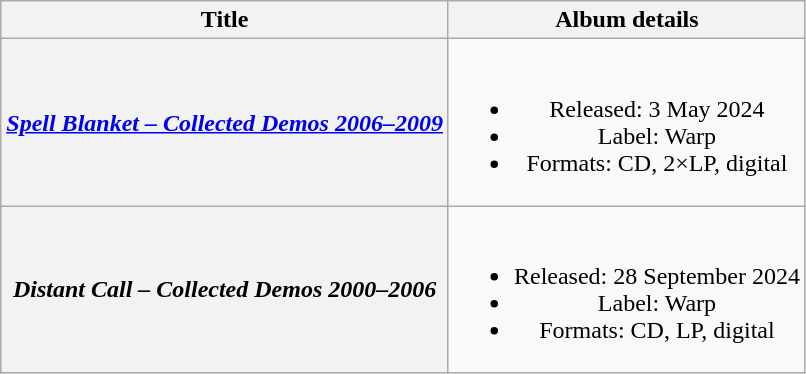<table class="wikitable plainrowheaders" style="text-align:center">
<tr>
<th scope="col">Title</th>
<th scope="col">Album details</th>
</tr>
<tr>
<th scope="row"><em><a href='#'>Spell Blanket – Collected Demos 2006–2009</a></em></th>
<td><br><ul><li>Released: 3 May 2024</li><li>Label: Warp</li><li>Formats: CD, 2×LP, digital</li></ul></td>
</tr>
<tr>
<th scope="row"><em>Distant Call – Collected Demos 2000–2006</em></th>
<td><br><ul><li>Released: 28 September 2024</li><li>Label: Warp</li><li>Formats: CD, LP, digital</li></ul></td>
</tr>
</table>
